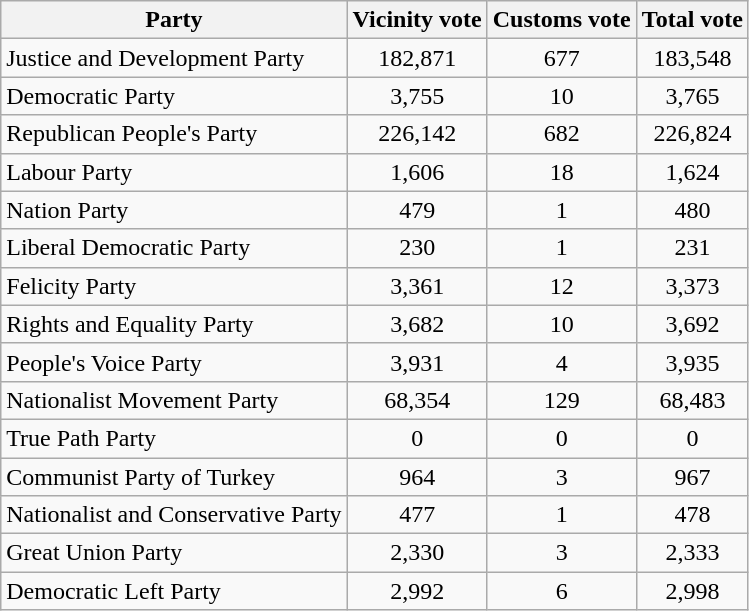<table class="wikitable sortable">
<tr>
<th style="text-align:center;">Party</th>
<th style="text-align:center;">Vicinity vote</th>
<th style="text-align:center;">Customs vote</th>
<th style="text-align:center;">Total vote</th>
</tr>
<tr>
<td>Justice and Development Party</td>
<td style="text-align:center;">182,871</td>
<td style="text-align:center;">677</td>
<td style="text-align:center;">183,548</td>
</tr>
<tr>
<td>Democratic Party</td>
<td style="text-align:center;">3,755</td>
<td style="text-align:center;">10</td>
<td style="text-align:center;">3,765</td>
</tr>
<tr>
<td>Republican People's Party</td>
<td style="text-align:center;">226,142</td>
<td style="text-align:center;">682</td>
<td style="text-align:center;">226,824</td>
</tr>
<tr>
<td>Labour Party</td>
<td style="text-align:center;">1,606</td>
<td style="text-align:center;">18</td>
<td style="text-align:center;">1,624</td>
</tr>
<tr>
<td>Nation Party</td>
<td style="text-align:center;">479</td>
<td style="text-align:center;">1</td>
<td style="text-align:center;">480</td>
</tr>
<tr>
<td>Liberal Democratic Party</td>
<td style="text-align:center;">230</td>
<td style="text-align:center;">1</td>
<td style="text-align:center;">231</td>
</tr>
<tr>
<td>Felicity Party</td>
<td style="text-align:center;">3,361</td>
<td style="text-align:center;">12</td>
<td style="text-align:center;">3,373</td>
</tr>
<tr>
<td>Rights and Equality Party</td>
<td style="text-align:center;">3,682</td>
<td style="text-align:center;">10</td>
<td style="text-align:center;">3,692</td>
</tr>
<tr>
<td>People's Voice Party</td>
<td style="text-align:center;">3,931</td>
<td style="text-align:center;">4</td>
<td style="text-align:center;">3,935</td>
</tr>
<tr>
<td>Nationalist Movement Party</td>
<td style="text-align:center;">68,354</td>
<td style="text-align:center;">129</td>
<td style="text-align:center;">68,483</td>
</tr>
<tr>
<td>True Path Party</td>
<td style="text-align:center;">0</td>
<td style="text-align:center;">0</td>
<td style="text-align:center;">0</td>
</tr>
<tr>
<td>Communist Party of Turkey</td>
<td style="text-align:center;">964</td>
<td style="text-align:center;">3</td>
<td style="text-align:center;">967</td>
</tr>
<tr>
<td>Nationalist and Conservative Party</td>
<td style="text-align:center;">477</td>
<td style="text-align:center;">1</td>
<td style="text-align:center;">478</td>
</tr>
<tr>
<td>Great Union Party</td>
<td style="text-align:center;">2,330</td>
<td style="text-align:center;">3</td>
<td style="text-align:center;">2,333</td>
</tr>
<tr>
<td>Democratic Left Party</td>
<td style="text-align:center;">2,992</td>
<td style="text-align:center;">6</td>
<td style="text-align:center;">2,998</td>
</tr>
</table>
